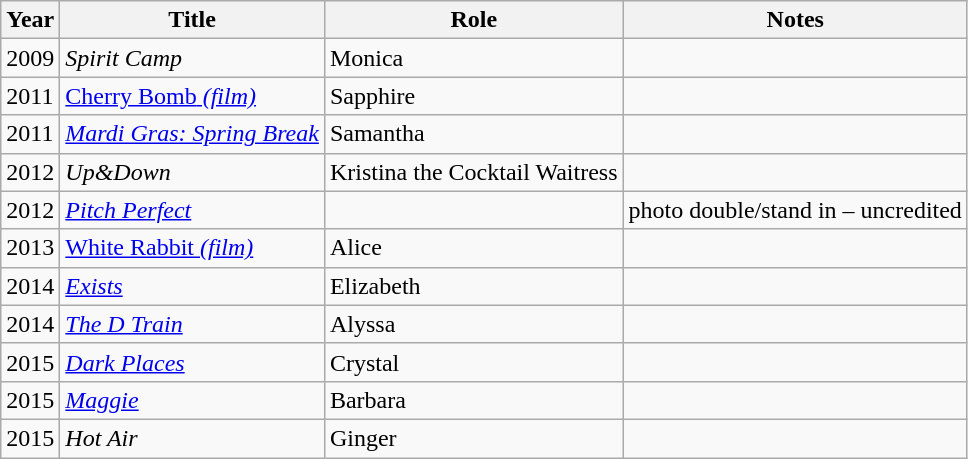<table class="wikitable sortable">
<tr>
<th>Year</th>
<th>Title</th>
<th>Role</th>
<th class="unsortable">Notes</th>
</tr>
<tr>
<td>2009</td>
<td><em>Spirit Camp</em></td>
<td>Monica</td>
<td></td>
</tr>
<tr>
<td>2011</td>
<td><em><a href='#'></em>Cherry Bomb<em> (film)</a></em></td>
<td>Sapphire</td>
<td></td>
</tr>
<tr>
<td>2011</td>
<td><em><a href='#'>Mardi Gras: Spring Break</a></em></td>
<td>Samantha</td>
<td></td>
</tr>
<tr>
<td>2012</td>
<td><em>Up&Down</em></td>
<td>Kristina the Cocktail Waitress</td>
<td></td>
</tr>
<tr>
<td>2012</td>
<td><em><a href='#'>Pitch Perfect</a></em></td>
<td></td>
<td>photo double/stand in – uncredited</td>
</tr>
<tr>
<td>2013</td>
<td><em> <a href='#'></em>White Rabbit<em> (film)</a></em></td>
<td>Alice</td>
<td></td>
</tr>
<tr>
<td>2014</td>
<td><em><a href='#'>Exists</a></em></td>
<td>Elizabeth</td>
<td></td>
</tr>
<tr>
<td>2014</td>
<td><em><a href='#'>The D Train</a></em></td>
<td>Alyssa</td>
<td></td>
</tr>
<tr>
<td>2015</td>
<td><em><a href='#'>Dark Places</a></em></td>
<td>Crystal</td>
<td></td>
</tr>
<tr>
<td>2015</td>
<td><em><a href='#'>Maggie</a></em></td>
<td>Barbara</td>
<td></td>
</tr>
<tr>
<td>2015</td>
<td><em>Hot Air</em></td>
<td>Ginger</td>
<td></td>
</tr>
</table>
